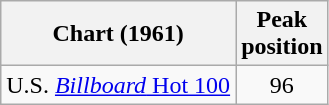<table class="wikitable sortable" border="1">
<tr>
<th>Chart (1961)</th>
<th>Peak<br>position</th>
</tr>
<tr>
<td>U.S. <a href='#'><em>Billboard</em> Hot 100</a></td>
<td style="text-align:center;">96</td>
</tr>
</table>
